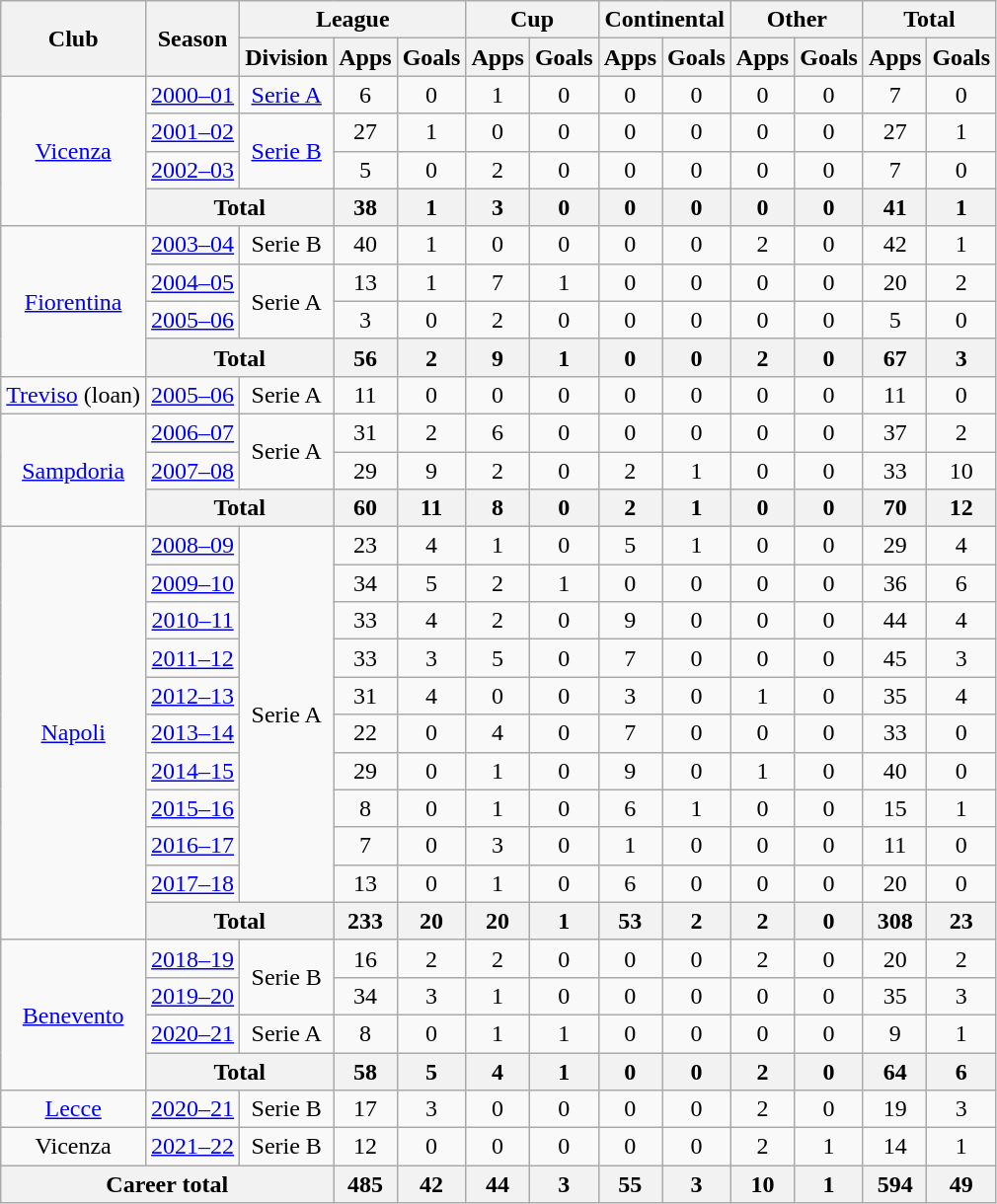<table class="wikitable" style="text-align:center">
<tr>
<th rowspan="2">Club</th>
<th rowspan="2">Season</th>
<th colspan="3">League</th>
<th colspan="2">Cup</th>
<th colspan="2">Continental</th>
<th colspan="2">Other</th>
<th colspan="2">Total</th>
</tr>
<tr>
<th>Division</th>
<th>Apps</th>
<th>Goals</th>
<th>Apps</th>
<th>Goals</th>
<th>Apps</th>
<th>Goals</th>
<th>Apps</th>
<th>Goals</th>
<th>Apps</th>
<th>Goals</th>
</tr>
<tr>
<td rowspan="4"><a href='#'>Vicenza</a></td>
<td><a href='#'>2000–01</a></td>
<td><a href='#'>Serie A</a></td>
<td>6</td>
<td>0</td>
<td>1</td>
<td>0</td>
<td>0</td>
<td>0</td>
<td>0</td>
<td>0</td>
<td>7</td>
<td>0</td>
</tr>
<tr>
<td><a href='#'>2001–02</a></td>
<td rowspan="2"><a href='#'>Serie B</a></td>
<td>27</td>
<td>1</td>
<td>0</td>
<td>0</td>
<td>0</td>
<td>0</td>
<td>0</td>
<td>0</td>
<td>27</td>
<td>1</td>
</tr>
<tr>
<td><a href='#'>2002–03</a></td>
<td>5</td>
<td>0</td>
<td>2</td>
<td>0</td>
<td>0</td>
<td>0</td>
<td>0</td>
<td>0</td>
<td>7</td>
<td>0</td>
</tr>
<tr>
<th colspan="2">Total</th>
<th>38</th>
<th>1</th>
<th>3</th>
<th>0</th>
<th>0</th>
<th>0</th>
<th>0</th>
<th>0</th>
<th>41</th>
<th>1</th>
</tr>
<tr>
<td rowspan="4"><a href='#'>Fiorentina</a></td>
<td><a href='#'>2003–04</a></td>
<td>Serie B</td>
<td>40</td>
<td>1</td>
<td>0</td>
<td>0</td>
<td>0</td>
<td>0</td>
<td>2</td>
<td>0</td>
<td>42</td>
<td>1</td>
</tr>
<tr>
<td><a href='#'>2004–05</a></td>
<td rowspan="2">Serie A</td>
<td>13</td>
<td>1</td>
<td>7</td>
<td>1</td>
<td>0</td>
<td>0</td>
<td>0</td>
<td>0</td>
<td>20</td>
<td>2</td>
</tr>
<tr>
<td><a href='#'>2005–06</a></td>
<td>3</td>
<td>0</td>
<td>2</td>
<td>0</td>
<td>0</td>
<td>0</td>
<td>0</td>
<td>0</td>
<td>5</td>
<td>0</td>
</tr>
<tr>
<th colspan="2">Total</th>
<th>56</th>
<th>2</th>
<th>9</th>
<th>1</th>
<th>0</th>
<th>0</th>
<th>2</th>
<th>0</th>
<th>67</th>
<th>3</th>
</tr>
<tr>
<td><a href='#'>Treviso</a> (loan)</td>
<td><a href='#'>2005–06</a></td>
<td>Serie A</td>
<td>11</td>
<td>0</td>
<td>0</td>
<td>0</td>
<td>0</td>
<td>0</td>
<td>0</td>
<td>0</td>
<td>11</td>
<td>0</td>
</tr>
<tr>
<td rowspan="3"><a href='#'>Sampdoria</a></td>
<td><a href='#'>2006–07</a></td>
<td rowspan="2">Serie A</td>
<td>31</td>
<td>2</td>
<td>6</td>
<td>0</td>
<td>0</td>
<td>0</td>
<td>0</td>
<td>0</td>
<td>37</td>
<td>2</td>
</tr>
<tr>
<td><a href='#'>2007–08</a></td>
<td>29</td>
<td>9</td>
<td>2</td>
<td>0</td>
<td>2</td>
<td>1</td>
<td>0</td>
<td>0</td>
<td>33</td>
<td>10</td>
</tr>
<tr>
<th colspan="2">Total</th>
<th>60</th>
<th>11</th>
<th>8</th>
<th>0</th>
<th>2</th>
<th>1</th>
<th>0</th>
<th>0</th>
<th>70</th>
<th>12</th>
</tr>
<tr>
<td rowspan="11"><a href='#'>Napoli</a></td>
<td><a href='#'>2008–09</a></td>
<td rowspan="10">Serie A</td>
<td>23</td>
<td>4</td>
<td>1</td>
<td>0</td>
<td>5</td>
<td>1</td>
<td>0</td>
<td>0</td>
<td>29</td>
<td>4</td>
</tr>
<tr>
<td><a href='#'>2009–10</a></td>
<td>34</td>
<td>5</td>
<td>2</td>
<td>1</td>
<td>0</td>
<td>0</td>
<td>0</td>
<td>0</td>
<td>36</td>
<td>6</td>
</tr>
<tr>
<td><a href='#'>2010–11</a></td>
<td>33</td>
<td>4</td>
<td>2</td>
<td>0</td>
<td>9</td>
<td>0</td>
<td>0</td>
<td>0</td>
<td>44</td>
<td>4</td>
</tr>
<tr>
<td><a href='#'>2011–12</a></td>
<td>33</td>
<td>3</td>
<td>5</td>
<td>0</td>
<td>7</td>
<td>0</td>
<td>0</td>
<td>0</td>
<td>45</td>
<td>3</td>
</tr>
<tr>
<td><a href='#'>2012–13</a></td>
<td>31</td>
<td>4</td>
<td>0</td>
<td>0</td>
<td>3</td>
<td>0</td>
<td>1</td>
<td>0</td>
<td>35</td>
<td>4</td>
</tr>
<tr>
<td><a href='#'>2013–14</a></td>
<td>22</td>
<td>0</td>
<td>4</td>
<td>0</td>
<td>7</td>
<td>0</td>
<td>0</td>
<td>0</td>
<td>33</td>
<td>0</td>
</tr>
<tr>
<td><a href='#'>2014–15</a></td>
<td>29</td>
<td>0</td>
<td>1</td>
<td>0</td>
<td>9</td>
<td>0</td>
<td>1</td>
<td>0</td>
<td>40</td>
<td>0</td>
</tr>
<tr>
<td><a href='#'>2015–16</a></td>
<td>8</td>
<td>0</td>
<td>1</td>
<td>0</td>
<td>6</td>
<td>1</td>
<td>0</td>
<td>0</td>
<td>15</td>
<td>1</td>
</tr>
<tr>
<td><a href='#'>2016–17</a></td>
<td>7</td>
<td>0</td>
<td>3</td>
<td>0</td>
<td>1</td>
<td>0</td>
<td>0</td>
<td>0</td>
<td>11</td>
<td>0</td>
</tr>
<tr>
<td><a href='#'>2017–18</a></td>
<td>13</td>
<td>0</td>
<td>1</td>
<td>0</td>
<td>6</td>
<td>0</td>
<td>0</td>
<td>0</td>
<td>20</td>
<td>0</td>
</tr>
<tr>
<th colspan="2">Total</th>
<th>233</th>
<th>20</th>
<th>20</th>
<th>1</th>
<th>53</th>
<th>2</th>
<th>2</th>
<th>0</th>
<th>308</th>
<th>23</th>
</tr>
<tr>
<td rowspan="4"><a href='#'>Benevento</a></td>
<td><a href='#'>2018–19</a></td>
<td rowspan="2">Serie B</td>
<td>16</td>
<td>2</td>
<td>2</td>
<td>0</td>
<td>0</td>
<td>0</td>
<td>2</td>
<td>0</td>
<td>20</td>
<td>2</td>
</tr>
<tr>
<td><a href='#'>2019–20</a></td>
<td>34</td>
<td>3</td>
<td>1</td>
<td>0</td>
<td>0</td>
<td>0</td>
<td>0</td>
<td>0</td>
<td>35</td>
<td>3</td>
</tr>
<tr>
<td><a href='#'>2020–21</a></td>
<td>Serie A</td>
<td>8</td>
<td>0</td>
<td>1</td>
<td>1</td>
<td>0</td>
<td>0</td>
<td>0</td>
<td>0</td>
<td>9</td>
<td>1</td>
</tr>
<tr>
<th colspan="2">Total</th>
<th>58</th>
<th>5</th>
<th>4</th>
<th>1</th>
<th>0</th>
<th>0</th>
<th>2</th>
<th>0</th>
<th>64</th>
<th>6</th>
</tr>
<tr>
<td><a href='#'>Lecce</a></td>
<td><a href='#'>2020–21</a></td>
<td>Serie B</td>
<td>17</td>
<td>3</td>
<td>0</td>
<td>0</td>
<td>0</td>
<td>0</td>
<td>2</td>
<td>0</td>
<td>19</td>
<td>3</td>
</tr>
<tr>
<td>Vicenza</td>
<td><a href='#'>2021–22</a></td>
<td>Serie B</td>
<td>12</td>
<td>0</td>
<td>0</td>
<td>0</td>
<td>0</td>
<td>0</td>
<td>2</td>
<td>1</td>
<td>14</td>
<td>1</td>
</tr>
<tr>
<th colspan="3">Career total</th>
<th>485</th>
<th>42</th>
<th>44</th>
<th>3</th>
<th>55</th>
<th>3</th>
<th>10</th>
<th>1</th>
<th>594</th>
<th>49</th>
</tr>
</table>
